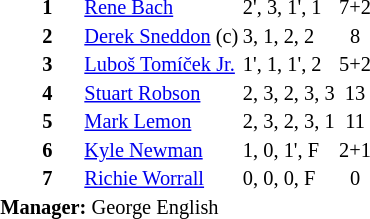<table style="font-size: 85%" cellspacing="1" cellpadding="1" align=RIGHT>
<tr>
<td colspan="4"></td>
</tr>
<tr>
<th width=25></th>
<th width=25></th>
</tr>
<tr>
<td></td>
<td><strong>1</strong></td>
<td> <a href='#'>Rene Bach</a></td>
<td>2', 3, 1', 1</td>
<td align=center>7+2</td>
</tr>
<tr>
<td></td>
<td><strong>2</strong></td>
<td> <a href='#'>Derek Sneddon</a> (c)</td>
<td>3, 1, 2, 2</td>
<td align=center>8</td>
</tr>
<tr>
<td></td>
<td><strong>3</strong></td>
<td> <a href='#'>Luboš Tomíček Jr.</a></td>
<td>1', 1, 1', 2</td>
<td align=center>5+2</td>
</tr>
<tr>
<td></td>
<td><strong>4</strong></td>
<td> <a href='#'>Stuart Robson</a></td>
<td>2, 3, 2, 3, 3</td>
<td align=center>13</td>
</tr>
<tr>
<td></td>
<td><strong>5</strong></td>
<td> <a href='#'>Mark Lemon</a></td>
<td>2, 3, 2, 3, 1</td>
<td align=center>11</td>
</tr>
<tr>
<td></td>
<td><strong>6</strong></td>
<td> <a href='#'>Kyle Newman</a></td>
<td>1, 0, 1', F</td>
<td align=center>2+1</td>
</tr>
<tr>
<td></td>
<td><strong>7</strong></td>
<td> <a href='#'>Richie Worrall</a></td>
<td>0, 0, 0, F</td>
<td align=center>0</td>
</tr>
<tr>
<td colspan=3><strong>Manager:</strong> George English</td>
</tr>
<tr>
<td colspan=4></td>
</tr>
</table>
